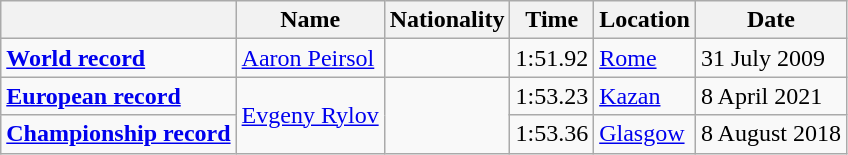<table class=wikitable>
<tr>
<th></th>
<th>Name</th>
<th>Nationality</th>
<th>Time</th>
<th>Location</th>
<th>Date</th>
</tr>
<tr>
<td><strong><a href='#'>World record</a></strong></td>
<td><a href='#'>Aaron Peirsol</a></td>
<td></td>
<td>1:51.92</td>
<td><a href='#'>Rome</a></td>
<td>31 July 2009</td>
</tr>
<tr>
<td><strong><a href='#'>European record</a></strong></td>
<td rowspan=2><a href='#'>Evgeny Rylov</a></td>
<td rowspan=2></td>
<td>1:53.23</td>
<td><a href='#'>Kazan</a></td>
<td>8 April 2021</td>
</tr>
<tr>
<td><strong><a href='#'>Championship record</a></strong></td>
<td>1:53.36</td>
<td><a href='#'>Glasgow</a></td>
<td>8 August 2018</td>
</tr>
</table>
